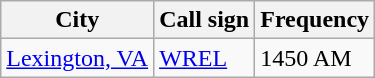<table class="wikitable">
<tr>
<th>City</th>
<th>Call sign</th>
<th>Frequency</th>
</tr>
<tr>
<td><a href='#'>Lexington, VA</a></td>
<td><a href='#'>WREL</a></td>
<td>1450 AM</td>
</tr>
</table>
